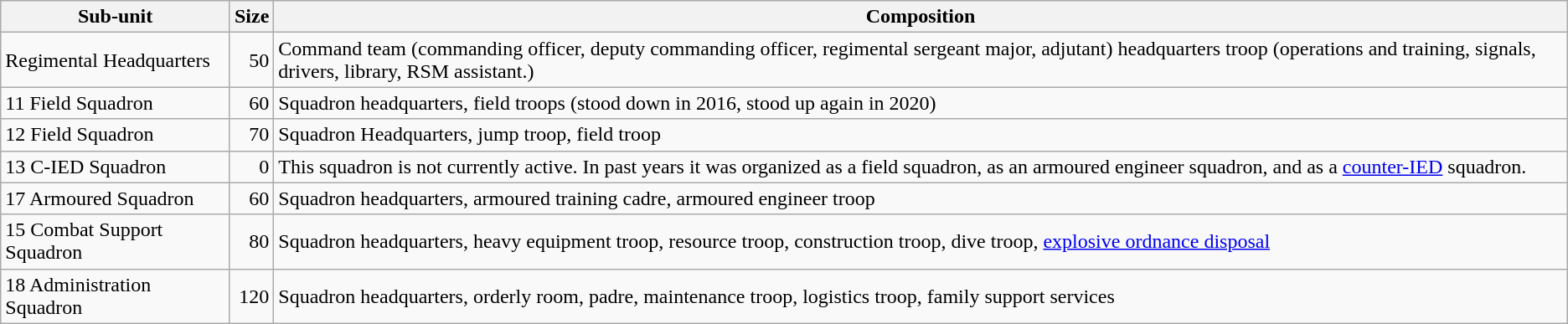<table class=wikitable>
<tr>
<th scope=col>Sub-unit</th>
<th scope=col>Size</th>
<th scope=col>Composition</th>
</tr>
<tr>
<td>Regimental Headquarters</td>
<td style="text-align: right">50</td>
<td>Command team (commanding officer, deputy commanding officer, regimental sergeant major, adjutant) headquarters troop (operations and training, signals, drivers, library, RSM assistant.)</td>
</tr>
<tr>
<td>11 Field Squadron</td>
<td style="text-align: right">60</td>
<td>Squadron headquarters, field troops (stood down in 2016, stood up again in 2020)</td>
</tr>
<tr>
<td>12 Field Squadron</td>
<td style="text-align: right">70</td>
<td>Squadron Headquarters, jump troop,  field troop</td>
</tr>
<tr>
<td>13 C-IED Squadron</td>
<td style="text-align: right">0</td>
<td>This squadron is not currently active. In past years it was organized as a field squadron, as an armoured engineer squadron, and as a <a href='#'>counter-IED</a> squadron.</td>
</tr>
<tr>
<td>17 Armoured Squadron</td>
<td style="text-align: right">60</td>
<td>Squadron headquarters, armoured training cadre, armoured engineer troop</td>
</tr>
<tr>
<td>15 Combat Support Squadron</td>
<td style="text-align: right">80</td>
<td>Squadron headquarters, heavy equipment troop, resource troop, construction troop, dive troop, <a href='#'>explosive ordnance disposal</a></td>
</tr>
<tr>
<td>18 Administration Squadron</td>
<td style="text-align: right">120</td>
<td>Squadron headquarters, orderly room, padre, maintenance troop, logistics troop, family support services</td>
</tr>
</table>
